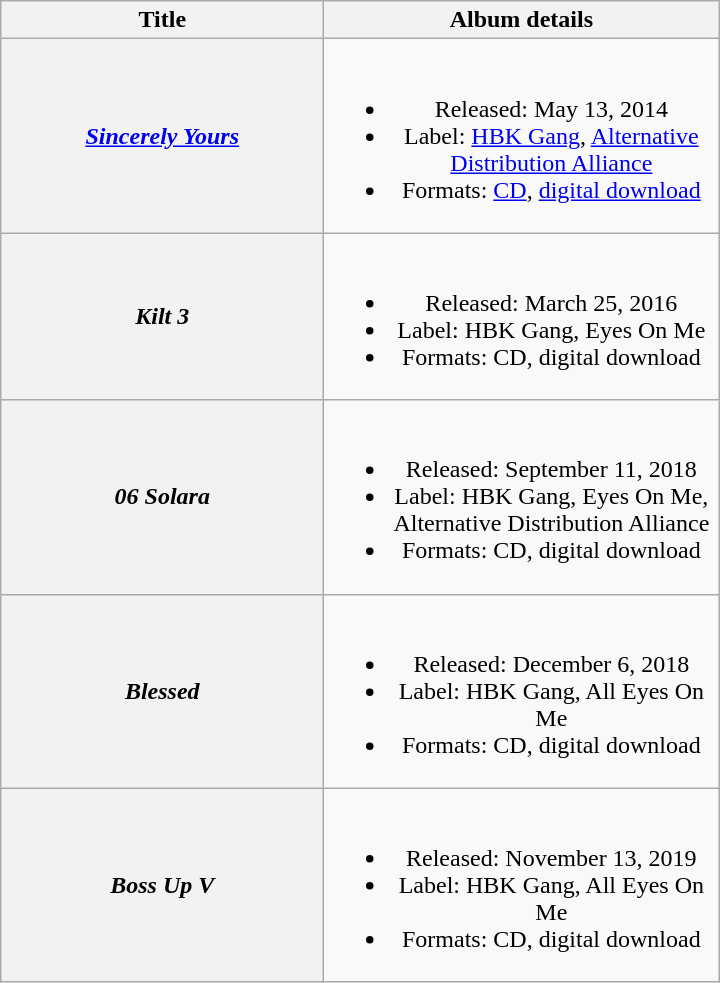<table class="wikitable plainrowheaders" style="text-align:center;">
<tr>
<th scope="col" style="width:13em;">Title</th>
<th scope="col" style="width:16em;">Album details</th>
</tr>
<tr>
<th scope="row"><em><a href='#'>Sincerely Yours</a></em></th>
<td><br><ul><li>Released: May 13, 2014</li><li>Label: <a href='#'>HBK Gang</a>, <a href='#'>Alternative Distribution Alliance</a></li><li>Formats: <a href='#'>CD</a>, <a href='#'>digital download</a></li></ul></td>
</tr>
<tr>
<th scope="row"><em>Kilt 3</em></th>
<td><br><ul><li>Released: March 25, 2016</li><li>Label: HBK Gang, Eyes On Me</li><li>Formats: CD, digital download</li></ul></td>
</tr>
<tr>
<th scope="row"><em>06 Solara</em></th>
<td><br><ul><li>Released: September 11, 2018</li><li>Label: HBK Gang, Eyes On Me, Alternative Distribution Alliance</li><li>Formats: CD, digital download</li></ul></td>
</tr>
<tr>
<th scope="row"><em>Blessed</em></th>
<td><br><ul><li>Released: December 6, 2018</li><li>Label: HBK Gang, All Eyes On Me</li><li>Formats: CD, digital download</li></ul></td>
</tr>
<tr>
<th scope="row"><em>Boss Up V</em></th>
<td><br><ul><li>Released: November 13, 2019</li><li>Label: HBK Gang, All Eyes On Me</li><li>Formats: CD, digital download</li></ul></td>
</tr>
</table>
